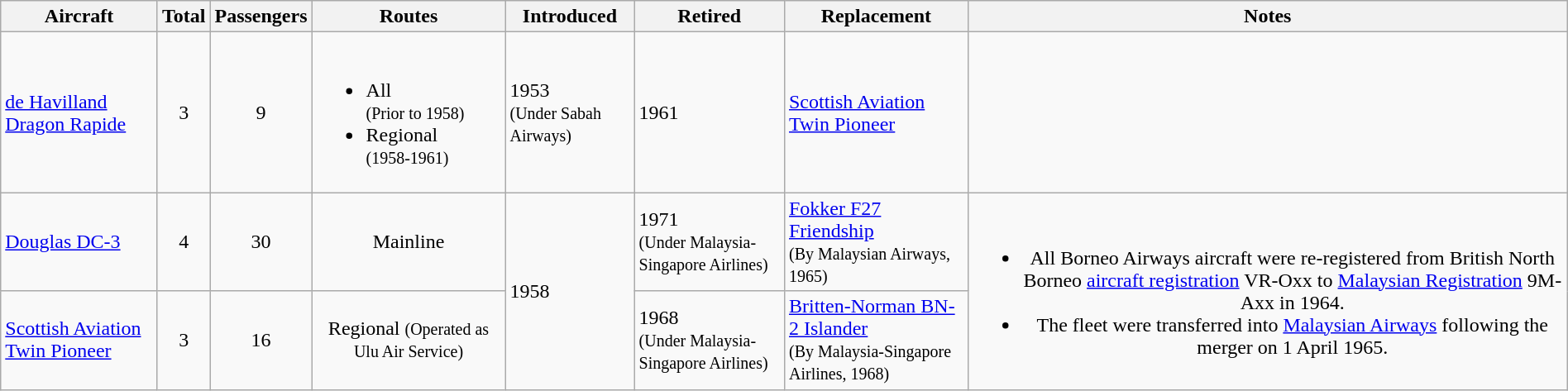<table class="wikitable" style="margin:0.5em auto">
<tr>
<th>Aircraft</th>
<th>Total</th>
<th>Passengers</th>
<th>Routes</th>
<th>Introduced</th>
<th>Retired</th>
<th>Replacement</th>
<th>Notes</th>
</tr>
<tr>
<td><a href='#'>de Havilland Dragon Rapide</a></td>
<td align="center">3</td>
<td align="center">9</td>
<td><br><ul><li>All<small><br>(Prior to 1958)</small></li><li>Regional <small><br>(1958-1961)</small></li></ul></td>
<td>1953<br><small>(Under Sabah Airways)</small></td>
<td>1961</td>
<td><a href='#'>Scottish Aviation Twin Pioneer</a></td>
<td align="center"></td>
</tr>
<tr>
<td><a href='#'>Douglas DC-3</a></td>
<td align="center">4</td>
<td align="center">30</td>
<td align="center">Mainline</td>
<td rowspan="2">1958</td>
<td>1971<br><small>(Under Malaysia-Singapore Airlines)</small></td>
<td><a href='#'>Fokker F27 Friendship</a><br><small>(By Malaysian Airways, 1965)</small></td>
<td rowspan="2" colspan="2" style="text-align: center;"><br><ul><li>All Borneo Airways aircraft were re-registered from British North Borneo <a href='#'>aircraft registration</a> VR-Oxx to <a href='#'>Malaysian Registration</a> 9M-Axx in 1964.</li><li>The fleet were transferred into <a href='#'>Malaysian Airways</a> following the merger on 1 April 1965.</li></ul></td>
</tr>
<tr>
<td><a href='#'>Scottish Aviation Twin Pioneer</a></td>
<td align="center">3</td>
<td align="center">16</td>
<td align="center">Regional <small>(Operated as Ulu Air Service)</small></td>
<td>1968<br><small>(Under Malaysia-Singapore Airlines)</small></td>
<td><a href='#'>Britten-Norman BN-2 Islander</a><br><small>(By Malaysia-Singapore Airlines, 1968)</small></td>
</tr>
</table>
